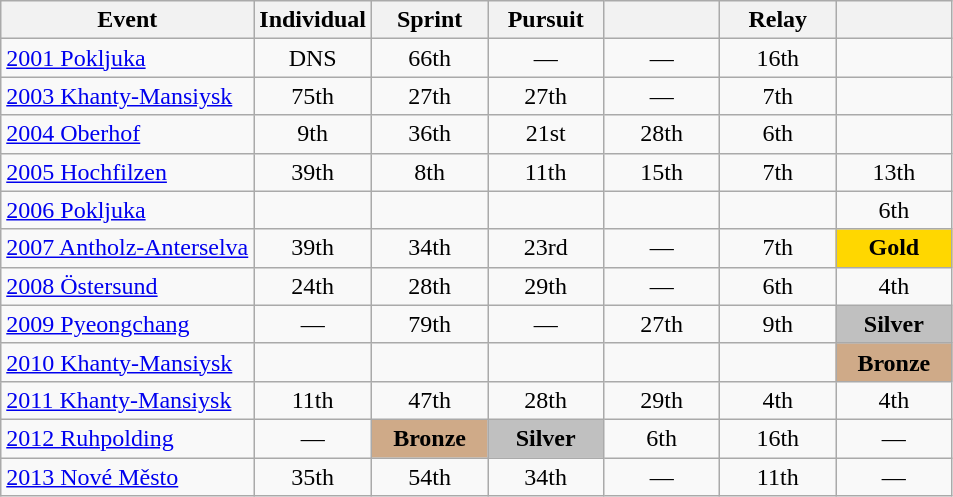<table class="wikitable" style="text-align: center;">
<tr ">
<th>Event</th>
<th style="width:70px;">Individual</th>
<th style="width:70px;">Sprint</th>
<th style="width:70px;">Pursuit</th>
<th style="width:70px;"></th>
<th style="width:70px;">Relay</th>
<th style="width:70px;"></th>
</tr>
<tr>
<td align=left> <a href='#'>2001 Pokljuka</a></td>
<td>DNS</td>
<td>66th</td>
<td>—</td>
<td>—</td>
<td>16th</td>
<td></td>
</tr>
<tr>
<td align=left> <a href='#'>2003 Khanty-Mansiysk</a></td>
<td>75th</td>
<td>27th</td>
<td>27th</td>
<td>—</td>
<td>7th</td>
<td></td>
</tr>
<tr>
<td align=left> <a href='#'>2004 Oberhof</a></td>
<td>9th</td>
<td>36th</td>
<td>21st</td>
<td>28th</td>
<td>6th</td>
<td></td>
</tr>
<tr>
<td align=left> <a href='#'>2005 Hochfilzen</a></td>
<td>39th</td>
<td>8th</td>
<td>11th</td>
<td>15th</td>
<td>7th</td>
<td>13th</td>
</tr>
<tr>
<td align=left> <a href='#'>2006 Pokljuka</a></td>
<td></td>
<td></td>
<td></td>
<td></td>
<td></td>
<td>6th</td>
</tr>
<tr>
<td align=left> <a href='#'>2007 Antholz-Anterselva</a></td>
<td>39th</td>
<td>34th</td>
<td>23rd</td>
<td>—</td>
<td>7th</td>
<td style="background:gold;"><strong>Gold</strong></td>
</tr>
<tr>
<td align=left> <a href='#'>2008 Östersund</a></td>
<td>24th</td>
<td>28th</td>
<td>29th</td>
<td>—</td>
<td>6th</td>
<td>4th</td>
</tr>
<tr>
<td align=left> <a href='#'>2009 Pyeongchang</a></td>
<td>—</td>
<td>79th</td>
<td>—</td>
<td>27th</td>
<td>9th</td>
<td style="background:silver;"><strong>Silver</strong></td>
</tr>
<tr>
<td align=left> <a href='#'>2010 Khanty-Mansiysk</a></td>
<td></td>
<td></td>
<td></td>
<td></td>
<td></td>
<td style="background:#cfaa88;"><strong>Bronze</strong></td>
</tr>
<tr>
<td align=left> <a href='#'>2011 Khanty-Mansiysk</a></td>
<td>11th</td>
<td>47th</td>
<td>28th</td>
<td>29th</td>
<td>4th</td>
<td>4th</td>
</tr>
<tr>
<td align=left> <a href='#'>2012 Ruhpolding</a></td>
<td>—</td>
<td style="background:#cfaa88;"><strong>Bronze</strong></td>
<td style="background:silver;"><strong>Silver</strong></td>
<td>6th</td>
<td>16th</td>
<td>—</td>
</tr>
<tr>
<td align=left> <a href='#'>2013 Nové Město</a></td>
<td>35th</td>
<td>54th</td>
<td>34th</td>
<td>—</td>
<td>11th</td>
<td>—</td>
</tr>
</table>
